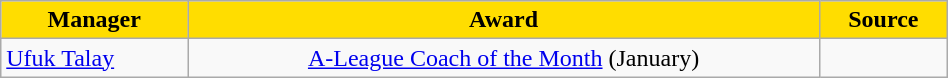<table class="wikitable" style="text-align:center; width:50%;">
<tr>
<th scope="col" style="background:#ffdd00; color:black">Manager</th>
<th scope="col" style="background:#ffdd00; color:black">Award</th>
<th scope="col" style="background:#ffdd00; color:black">Source</th>
</tr>
<tr>
<td align="left"> <a href='#'>Ufuk Talay</a></td>
<td><a href='#'>A-League Coach of the Month</a> (January)</td>
<td></td>
</tr>
</table>
